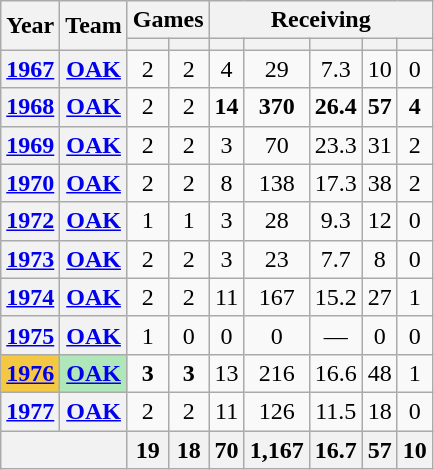<table class="wikitable" style="text-align:center;">
<tr>
<th rowspan="2">Year</th>
<th rowspan="2">Team</th>
<th colspan="2">Games</th>
<th colspan="5">Receiving</th>
</tr>
<tr>
<th></th>
<th></th>
<th></th>
<th></th>
<th></th>
<th></th>
<th></th>
</tr>
<tr>
<th><a href='#'>1967</a></th>
<th><a href='#'>OAK</a></th>
<td>2</td>
<td>2</td>
<td>4</td>
<td>29</td>
<td>7.3</td>
<td>10</td>
<td>0</td>
</tr>
<tr>
<th><a href='#'>1968</a></th>
<th><a href='#'>OAK</a></th>
<td>2</td>
<td>2</td>
<td><strong>14</strong></td>
<td><strong>370</strong></td>
<td><strong>26.4</strong></td>
<td><strong>57</strong></td>
<td><strong>4</strong></td>
</tr>
<tr>
<th><a href='#'>1969</a></th>
<th><a href='#'>OAK</a></th>
<td>2</td>
<td>2</td>
<td>3</td>
<td>70</td>
<td>23.3</td>
<td>31</td>
<td>2</td>
</tr>
<tr>
<th><a href='#'>1970</a></th>
<th><a href='#'>OAK</a></th>
<td>2</td>
<td>2</td>
<td>8</td>
<td>138</td>
<td>17.3</td>
<td>38</td>
<td>2</td>
</tr>
<tr>
<th><a href='#'>1972</a></th>
<th><a href='#'>OAK</a></th>
<td>1</td>
<td>1</td>
<td>3</td>
<td>28</td>
<td>9.3</td>
<td>12</td>
<td>0</td>
</tr>
<tr>
<th><a href='#'>1973</a></th>
<th><a href='#'>OAK</a></th>
<td>2</td>
<td>2</td>
<td>3</td>
<td>23</td>
<td>7.7</td>
<td>8</td>
<td>0</td>
</tr>
<tr>
<th><a href='#'>1974</a></th>
<th><a href='#'>OAK</a></th>
<td>2</td>
<td>2</td>
<td>11</td>
<td>167</td>
<td>15.2</td>
<td>27</td>
<td>1</td>
</tr>
<tr>
<th><a href='#'>1975</a></th>
<th><a href='#'>OAK</a></th>
<td>1</td>
<td>0</td>
<td>0</td>
<td>0</td>
<td>—</td>
<td>0</td>
<td>0</td>
</tr>
<tr>
<th style="background:#f4c842;"><a href='#'>1976</a></th>
<th style="background:#afe6ba;"><a href='#'>OAK</a></th>
<td><strong>3</strong></td>
<td><strong>3</strong></td>
<td>13</td>
<td>216</td>
<td>16.6</td>
<td>48</td>
<td>1</td>
</tr>
<tr>
<th><a href='#'>1977</a></th>
<th><a href='#'>OAK</a></th>
<td>2</td>
<td>2</td>
<td>11</td>
<td>126</td>
<td>11.5</td>
<td>18</td>
<td>0</td>
</tr>
<tr>
<th colspan="2"></th>
<th>19</th>
<th>18</th>
<th>70</th>
<th>1,167</th>
<th>16.7</th>
<th>57</th>
<th>10</th>
</tr>
</table>
